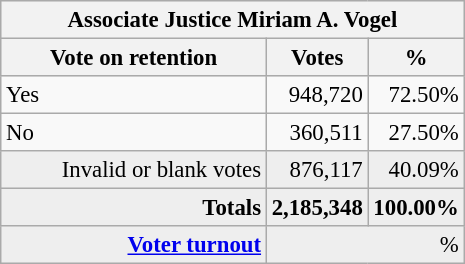<table class="wikitable" style="font-size: 95%;">
<tr style="background-color:#E9E9E9">
<th colspan=7>Associate Justice Miriam A. Vogel</th>
</tr>
<tr style="background-color:#E9E9E9">
<th style="width: 170px">Vote on retention</th>
<th style="width: 50px">Votes</th>
<th style="width: 40px">%</th>
</tr>
<tr>
<td>Yes</td>
<td align="right">948,720</td>
<td align="right">72.50%</td>
</tr>
<tr>
<td>No</td>
<td align="right">360,511</td>
<td align="right">27.50%</td>
</tr>
<tr bgcolor="#EEEEEE">
<td align="right">Invalid or blank votes</td>
<td align="right">876,117</td>
<td align="right">40.09%</td>
</tr>
<tr bgcolor="#EEEEEE">
<td align="right"><strong>Totals</strong></td>
<td align="right"><strong>2,185,348</strong></td>
<td align="right"><strong>100.00%</strong></td>
</tr>
<tr bgcolor="#EEEEEE">
<td align="right"><strong><a href='#'>Voter turnout</a></strong></td>
<td colspan="2" align="right">%</td>
</tr>
</table>
